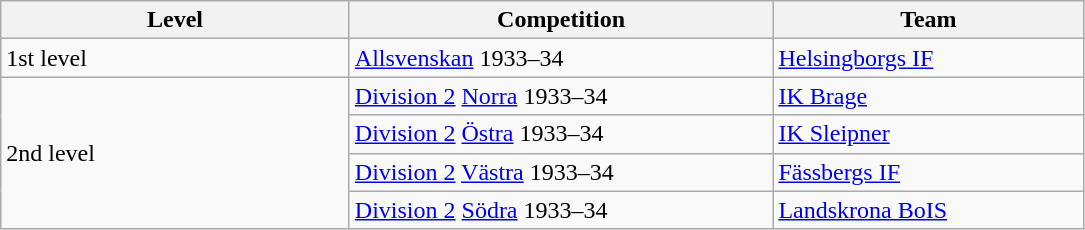<table class="wikitable" style="text-align: left;">
<tr>
<th style="width: 225px;">Level</th>
<th style="width: 275px;">Competition</th>
<th style="width: 200px;">Team</th>
</tr>
<tr>
<td>1st level</td>
<td><a href='#'>Allsvenskan</a> 1933–34</td>
<td><a href='#'>Helsingborgs IF</a></td>
</tr>
<tr>
<td rowspan=4>2nd level</td>
<td><a href='#'>Division 2</a> <a href='#'>Norra</a> 1933–34</td>
<td><a href='#'>IK Brage</a></td>
</tr>
<tr>
<td><a href='#'>Division 2</a> <a href='#'>Östra</a> 1933–34</td>
<td><a href='#'>IK Sleipner</a></td>
</tr>
<tr>
<td><a href='#'>Division 2</a> <a href='#'>Västra</a> 1933–34</td>
<td><a href='#'>Fässbergs IF</a></td>
</tr>
<tr>
<td><a href='#'>Division 2</a> <a href='#'>Södra</a> 1933–34</td>
<td><a href='#'>Landskrona BoIS</a></td>
</tr>
</table>
